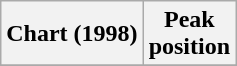<table class="wikitable plainrowheaders">
<tr>
<th scope="col">Chart (1998)</th>
<th scope="col">Peak<br>position</th>
</tr>
<tr>
</tr>
</table>
